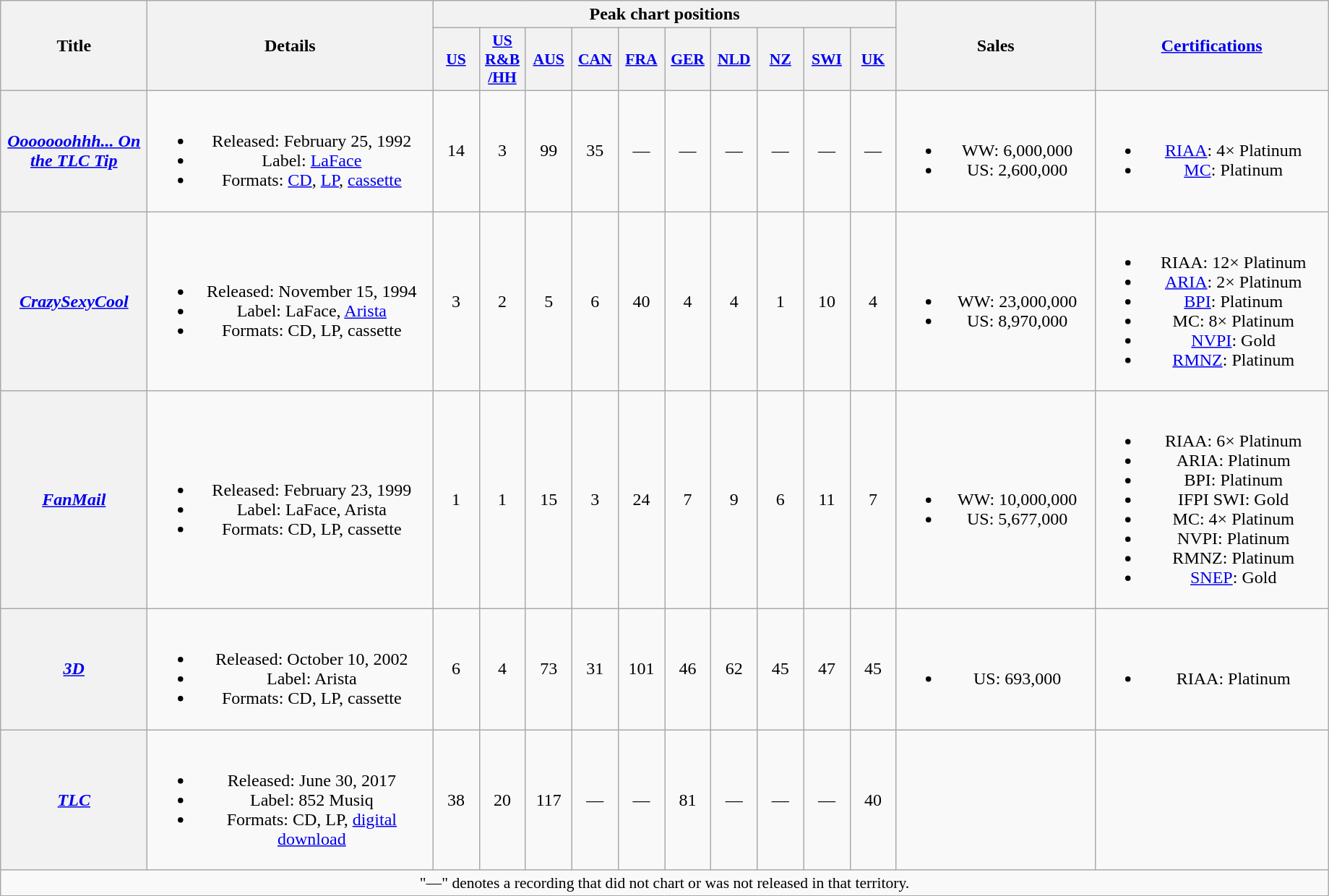<table class="wikitable plainrowheaders" style="text-align:center;">
<tr>
<th scope="col" rowspan="2" style="width:8em;">Title</th>
<th scope="col" rowspan="2" style="width:16em;">Details</th>
<th scope="col" colspan="10">Peak chart positions</th>
<th scope="col" rowspan="2" style="width:11em;">Sales</th>
<th scope="col" rowspan="2" style="width:13em;"><a href='#'>Certifications</a></th>
</tr>
<tr>
<th scope="col" style="width:2.5em;font-size:90%;"><a href='#'>US</a><br></th>
<th scope="col" style="width:2.5em;font-size:90%;"><a href='#'>US<br>R&B<br>/HH</a><br></th>
<th scope="col" style="width:2.5em;font-size:90%;"><a href='#'>AUS</a><br></th>
<th scope="col" style="width:2.5em;font-size:90%;"><a href='#'>CAN</a><br></th>
<th scope="col" style="width:2.5em;font-size:90%;"><a href='#'>FRA</a><br></th>
<th scope="col" style="width:2.5em;font-size:90%;"><a href='#'>GER</a><br></th>
<th scope="col" style="width:2.5em;font-size:90%;"><a href='#'>NLD</a><br></th>
<th scope="col" style="width:2.5em;font-size:90%;"><a href='#'>NZ</a><br></th>
<th scope="col" style="width:2.5em;font-size:90%;"><a href='#'>SWI</a><br></th>
<th scope="col" style="width:2.5em;font-size:90%;"><a href='#'>UK</a><br></th>
</tr>
<tr>
<th scope="row"><em><a href='#'>Ooooooohhh... On the TLC Tip</a></em></th>
<td><br><ul><li>Released: February 25, 1992</li><li>Label: <a href='#'>LaFace</a></li><li>Formats: <a href='#'>CD</a>, <a href='#'>LP</a>, <a href='#'>cassette</a></li></ul></td>
<td>14</td>
<td>3</td>
<td>99</td>
<td>35</td>
<td>—</td>
<td>—</td>
<td>—</td>
<td>—</td>
<td>—</td>
<td>—</td>
<td><br><ul><li>WW: 6,000,000</li><li>US: 2,600,000</li></ul></td>
<td><br><ul><li><a href='#'>RIAA</a>: 4× Platinum</li><li><a href='#'>MC</a>: Platinum</li></ul></td>
</tr>
<tr>
<th scope="row"><em><a href='#'>CrazySexyCool</a></em></th>
<td><br><ul><li>Released: November 15, 1994</li><li>Label: LaFace, <a href='#'>Arista</a></li><li>Formats: CD, LP, cassette</li></ul></td>
<td>3</td>
<td>2</td>
<td>5</td>
<td>6</td>
<td>40</td>
<td>4</td>
<td>4</td>
<td>1</td>
<td>10</td>
<td>4</td>
<td><br><ul><li>WW: 23,000,000</li><li>US: 8,970,000</li></ul></td>
<td><br><ul><li>RIAA: 12× Platinum</li><li><a href='#'>ARIA</a>: 2× Platinum</li><li><a href='#'>BPI</a>: Platinum</li><li>MC: 8× Platinum</li><li><a href='#'>NVPI</a>: Gold</li><li><a href='#'>RMNZ</a>: Platinum</li></ul></td>
</tr>
<tr>
<th scope="row"><em><a href='#'>FanMail</a></em></th>
<td><br><ul><li>Released: February 23, 1999</li><li>Label: LaFace, Arista</li><li>Formats: CD, LP, cassette</li></ul></td>
<td>1</td>
<td>1</td>
<td>15</td>
<td>3</td>
<td>24</td>
<td>7</td>
<td>9</td>
<td>6</td>
<td>11</td>
<td>7</td>
<td><br><ul><li>WW: 10,000,000</li><li>US: 5,677,000</li></ul></td>
<td><br><ul><li>RIAA: 6× Platinum</li><li>ARIA: Platinum</li><li>BPI: Platinum</li><li>IFPI SWI: Gold</li><li>MC: 4× Platinum</li><li>NVPI: Platinum</li><li>RMNZ: Platinum</li><li><a href='#'>SNEP</a>: Gold</li></ul></td>
</tr>
<tr>
<th scope="row"><em><a href='#'>3D</a></em></th>
<td><br><ul><li>Released: October 10, 2002</li><li>Label: Arista</li><li>Formats: CD, LP, cassette</li></ul></td>
<td>6</td>
<td>4</td>
<td>73</td>
<td>31</td>
<td>101</td>
<td>46</td>
<td>62</td>
<td>45</td>
<td>47</td>
<td>45</td>
<td><br><ul><li>US: 693,000</li></ul></td>
<td><br><ul><li>RIAA: Platinum</li></ul></td>
</tr>
<tr>
<th scope="row"><em><a href='#'>TLC</a></em></th>
<td><br><ul><li>Released: June 30, 2017</li><li>Label: 852 Musiq</li><li>Formats: CD, LP, <a href='#'>digital download</a></li></ul></td>
<td>38</td>
<td>20</td>
<td>117</td>
<td>—</td>
<td>—</td>
<td>81</td>
<td>—</td>
<td>—</td>
<td>—</td>
<td>40</td>
<td></td>
<td></td>
</tr>
<tr>
<td colspan="14" style="font-size:90%">"—" denotes a recording that did not chart or was not released in that territory.</td>
</tr>
</table>
